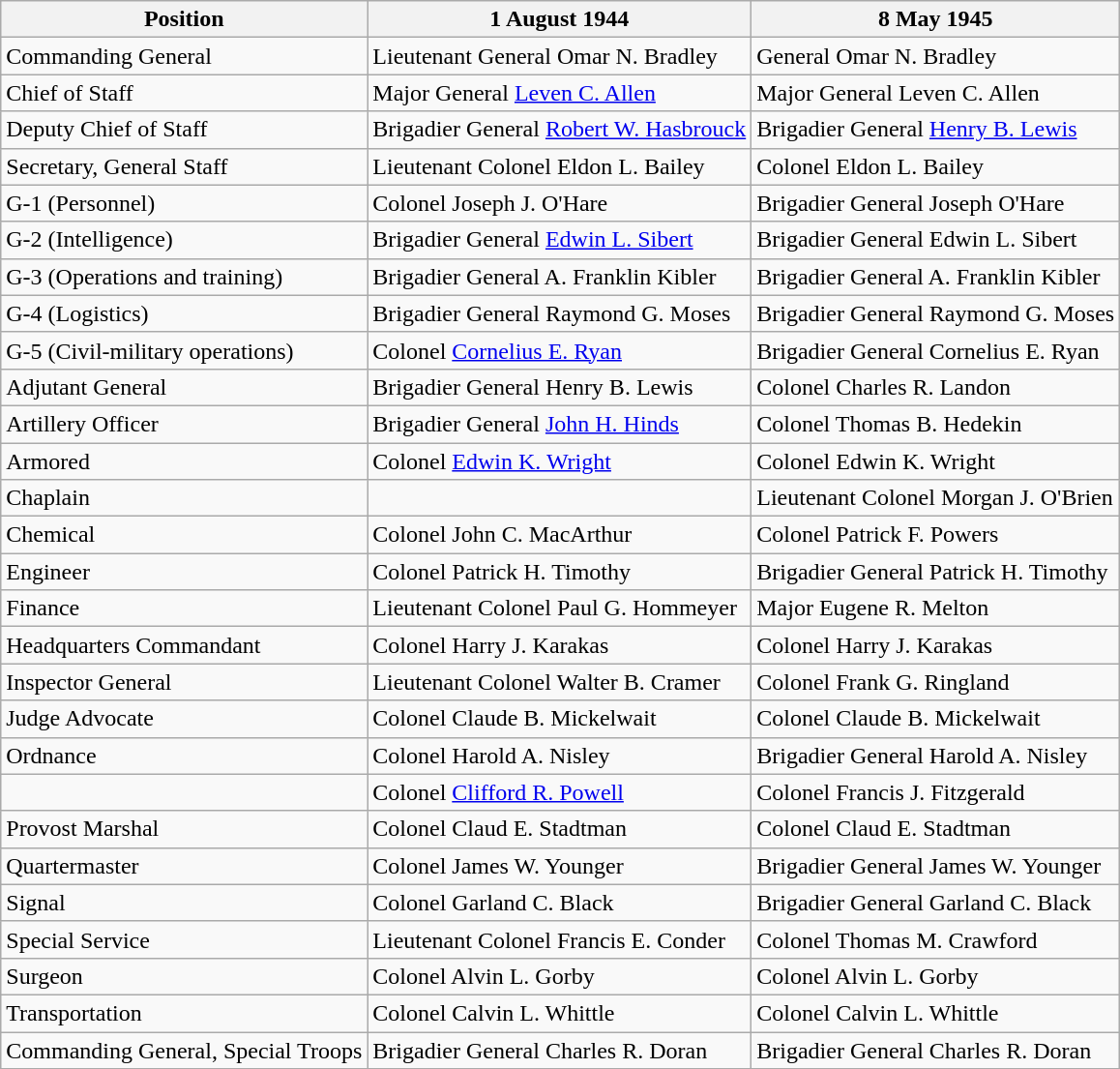<table class="wikitable">
<tr>
<th>Position</th>
<th>1 August 1944</th>
<th>8 May 1945</th>
</tr>
<tr>
<td>Commanding General</td>
<td>Lieutenant General Omar N. Bradley</td>
<td>General Omar N. Bradley</td>
</tr>
<tr>
<td>Chief of Staff</td>
<td>Major General <a href='#'>Leven C. Allen</a></td>
<td>Major General Leven C. Allen</td>
</tr>
<tr>
<td>Deputy Chief of Staff</td>
<td>Brigadier General <a href='#'>Robert W. Hasbrouck</a></td>
<td>Brigadier General <a href='#'>Henry B. Lewis</a></td>
</tr>
<tr>
<td>Secretary, General Staff</td>
<td>Lieutenant Colonel Eldon L. Bailey</td>
<td>Colonel Eldon L. Bailey</td>
</tr>
<tr>
<td>G-1 (Personnel)</td>
<td>Colonel Joseph J. O'Hare</td>
<td>Brigadier General Joseph O'Hare</td>
</tr>
<tr>
<td>G-2 (Intelligence)</td>
<td>Brigadier General <a href='#'>Edwin L. Sibert</a></td>
<td>Brigadier General Edwin L. Sibert</td>
</tr>
<tr>
<td>G-3 (Operations and training)</td>
<td>Brigadier General A. Franklin Kibler</td>
<td>Brigadier General A. Franklin Kibler</td>
</tr>
<tr>
<td>G-4 (Logistics)</td>
<td>Brigadier General Raymond G. Moses</td>
<td>Brigadier General Raymond G. Moses</td>
</tr>
<tr>
<td>G-5 (Civil-military operations)</td>
<td>Colonel <a href='#'>Cornelius E. Ryan</a></td>
<td>Brigadier General Cornelius E. Ryan</td>
</tr>
<tr>
<td>Adjutant General</td>
<td>Brigadier General Henry B. Lewis</td>
<td>Colonel Charles R. Landon</td>
</tr>
<tr>
<td>Artillery Officer</td>
<td>Brigadier General <a href='#'>John H. Hinds</a></td>
<td>Colonel Thomas B. Hedekin</td>
</tr>
<tr>
<td>Armored</td>
<td>Colonel <a href='#'>Edwin K. Wright</a></td>
<td>Colonel Edwin K. Wright</td>
</tr>
<tr>
<td>Chaplain</td>
<td></td>
<td>Lieutenant Colonel Morgan J. O'Brien</td>
</tr>
<tr>
<td>Chemical</td>
<td>Colonel John C. MacArthur</td>
<td>Colonel Patrick F. Powers</td>
</tr>
<tr>
<td>Engineer</td>
<td>Colonel Patrick H. Timothy</td>
<td>Brigadier General Patrick H. Timothy</td>
</tr>
<tr>
<td>Finance</td>
<td>Lieutenant Colonel Paul G. Hommeyer</td>
<td>Major Eugene R. Melton</td>
</tr>
<tr>
<td>Headquarters Commandant</td>
<td>Colonel Harry J. Karakas</td>
<td>Colonel Harry J. Karakas</td>
</tr>
<tr>
<td>Inspector General</td>
<td>Lieutenant Colonel Walter B. Cramer</td>
<td>Colonel Frank G. Ringland</td>
</tr>
<tr>
<td>Judge Advocate</td>
<td>Colonel Claude B. Mickelwait</td>
<td>Colonel Claude B. Mickelwait</td>
</tr>
<tr>
<td>Ordnance</td>
<td>Colonel Harold A. Nisley</td>
<td>Brigadier General Harold A. Nisley</td>
</tr>
<tr>
<td></td>
<td>Colonel <a href='#'>Clifford R. Powell</a></td>
<td>Colonel Francis J. Fitzgerald</td>
</tr>
<tr>
<td>Provost Marshal</td>
<td>Colonel Claud E. Stadtman</td>
<td>Colonel Claud E. Stadtman</td>
</tr>
<tr>
<td>Quartermaster</td>
<td>Colonel James W. Younger</td>
<td>Brigadier General James W. Younger</td>
</tr>
<tr>
<td>Signal</td>
<td>Colonel Garland C. Black</td>
<td>Brigadier General Garland C. Black</td>
</tr>
<tr>
<td>Special Service</td>
<td>Lieutenant Colonel Francis E. Conder</td>
<td>Colonel Thomas M. Crawford</td>
</tr>
<tr>
<td>Surgeon</td>
<td>Colonel Alvin L. Gorby</td>
<td>Colonel Alvin L. Gorby</td>
</tr>
<tr>
<td>Transportation</td>
<td>Colonel Calvin L. Whittle</td>
<td>Colonel Calvin L. Whittle</td>
</tr>
<tr>
<td>Commanding General, Special Troops</td>
<td>Brigadier General Charles R. Doran</td>
<td>Brigadier General Charles R. Doran</td>
</tr>
<tr>
</tr>
</table>
